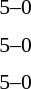<table style="font-size:90%">
<tr>
<td colspan=3></td>
</tr>
<tr>
<td align=right><strong></strong></td>
<td align=center>5–0</td>
<td></td>
</tr>
<tr>
<td colspan=3></td>
</tr>
<tr>
<td width=150 align=right><strong></strong></td>
<td width=100 align=center>5–0</td>
<td></td>
</tr>
<tr>
<td colspan=3></td>
</tr>
<tr>
<td align=right><strong></strong></td>
<td align=center>5–0</td>
<td></td>
</tr>
</table>
